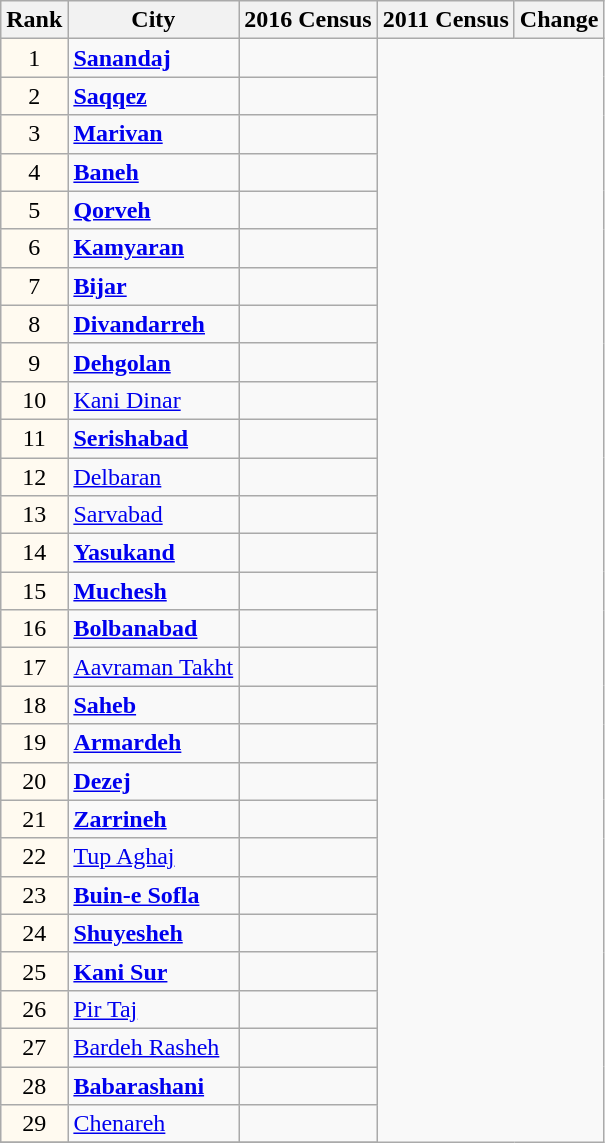<table class="wikitable sortable">
<tr>
<th>Rank</th>
<th>City</th>
<th>2016 Census</th>
<th>2011 Census</th>
<th>Change</th>
</tr>
<tr>
<td align=center bgcolor="FFFAF0">1</td>
<td><strong><a href='#'>Sanandaj</a></strong></td>
<td></td>
</tr>
<tr>
<td align=center bgcolor="FFFAF0">2</td>
<td><strong><a href='#'>Saqqez</a></strong></td>
<td></td>
</tr>
<tr>
<td align="center" bgcolor="FFFAF0">3</td>
<td><strong><a href='#'>Marivan</a></strong></td>
<td></td>
</tr>
<tr>
<td align="center" bgcolor="FFFAF0">4</td>
<td><strong><a href='#'>Baneh</a></strong></td>
<td></td>
</tr>
<tr>
<td align=center bgcolor="FFFAF0">5</td>
<td><strong><a href='#'>Qorveh</a></strong></td>
<td></td>
</tr>
<tr>
<td align=center bgcolor="FFFAF0">6</td>
<td><strong><a href='#'>Kamyaran</a></strong></td>
<td></td>
</tr>
<tr>
<td align="center" bgcolor="FFFAF0">7</td>
<td><strong><a href='#'>Bijar</a></strong></td>
<td></td>
</tr>
<tr>
<td align=center bgcolor="FFFAF0">8</td>
<td><strong><a href='#'>Divandarreh</a></strong></td>
<td></td>
</tr>
<tr>
<td align=center bgcolor="FFFAF0">9</td>
<td><strong><a href='#'>Dehgolan</a></strong></td>
<td></td>
</tr>
<tr>
<td align=center bgcolor="FFFAF0">10</td>
<td><a href='#'>Kani Dinar</a></td>
<td></td>
</tr>
<tr>
<td align=center bgcolor="FFFAF0">11</td>
<td><strong><a href='#'>Serishabad</a></strong></td>
<td></td>
</tr>
<tr>
<td align=center bgcolor="FFFAF0">12</td>
<td><a href='#'>Delbaran</a></td>
<td></td>
</tr>
<tr>
<td align=center bgcolor="FFFAF0">13</td>
<td><a href='#'>Sarvabad</a></td>
<td></td>
</tr>
<tr>
<td align="center" bgcolor="FFFAF0">14</td>
<td><strong><a href='#'>Yasukand</a></strong></td>
<td></td>
</tr>
<tr>
<td align="center" bgcolor="FFFAF0">15</td>
<td><strong><a href='#'>Muchesh</a></strong></td>
<td></td>
</tr>
<tr>
<td align=center bgcolor="FFFAF0">16</td>
<td><strong><a href='#'>Bolbanabad</a></strong></td>
<td></td>
</tr>
<tr>
<td align=center bgcolor="FFFAF0">17</td>
<td><a href='#'>Aavraman Takht</a></td>
<td></td>
</tr>
<tr>
<td align="center" bgcolor="FFFAF0">18</td>
<td><strong><a href='#'>Saheb</a></strong></td>
<td></td>
</tr>
<tr>
<td align="center" bgcolor="FFFAF0">19</td>
<td><strong><a href='#'>Armardeh</a></strong></td>
<td></td>
</tr>
<tr>
<td align=center bgcolor="FFFAF0">20</td>
<td><strong><a href='#'>Dezej</a></strong></td>
<td></td>
</tr>
<tr>
<td align=center bgcolor="FFFAF0">21</td>
<td><strong><a href='#'>Zarrineh</a></strong></td>
<td></td>
</tr>
<tr>
<td align=center bgcolor="FFFAF0">22</td>
<td><a href='#'>Tup Aghaj</a></td>
<td></td>
</tr>
<tr>
<td align=center bgcolor="FFFAF0">23</td>
<td><strong><a href='#'>Buin-e Sofla</a></strong></td>
<td></td>
</tr>
<tr>
<td align=center bgcolor="FFFAF0">24</td>
<td><strong><a href='#'>Shuyesheh</a></strong></td>
<td></td>
</tr>
<tr>
<td align=center bgcolor="FFFAF0">25</td>
<td><strong><a href='#'>Kani Sur</a></strong></td>
<td></td>
</tr>
<tr>
<td align=center bgcolor="FFFAF0">26</td>
<td><a href='#'>Pir Taj</a></td>
<td></td>
</tr>
<tr>
<td align=center bgcolor="FFFAF0">27</td>
<td><a href='#'>Bardeh Rasheh</a></td>
<td></td>
</tr>
<tr>
<td align=center bgcolor="FFFAF0">28</td>
<td><strong><a href='#'>Babarashani</a></strong></td>
<td></td>
</tr>
<tr>
<td align=center bgcolor="FFFAF0">29</td>
<td><a href='#'>Chenareh</a></td>
<td></td>
</tr>
<tr>
</tr>
</table>
